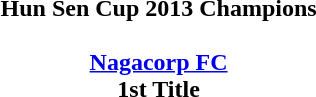<table width=95%>
<tr align=center>
<td><strong> Hun Sen Cup 2013 Champions</strong><br><br> <strong><a href='#'>Nagacorp FC</a></strong><br><strong>1st Title</strong></td>
</tr>
</table>
